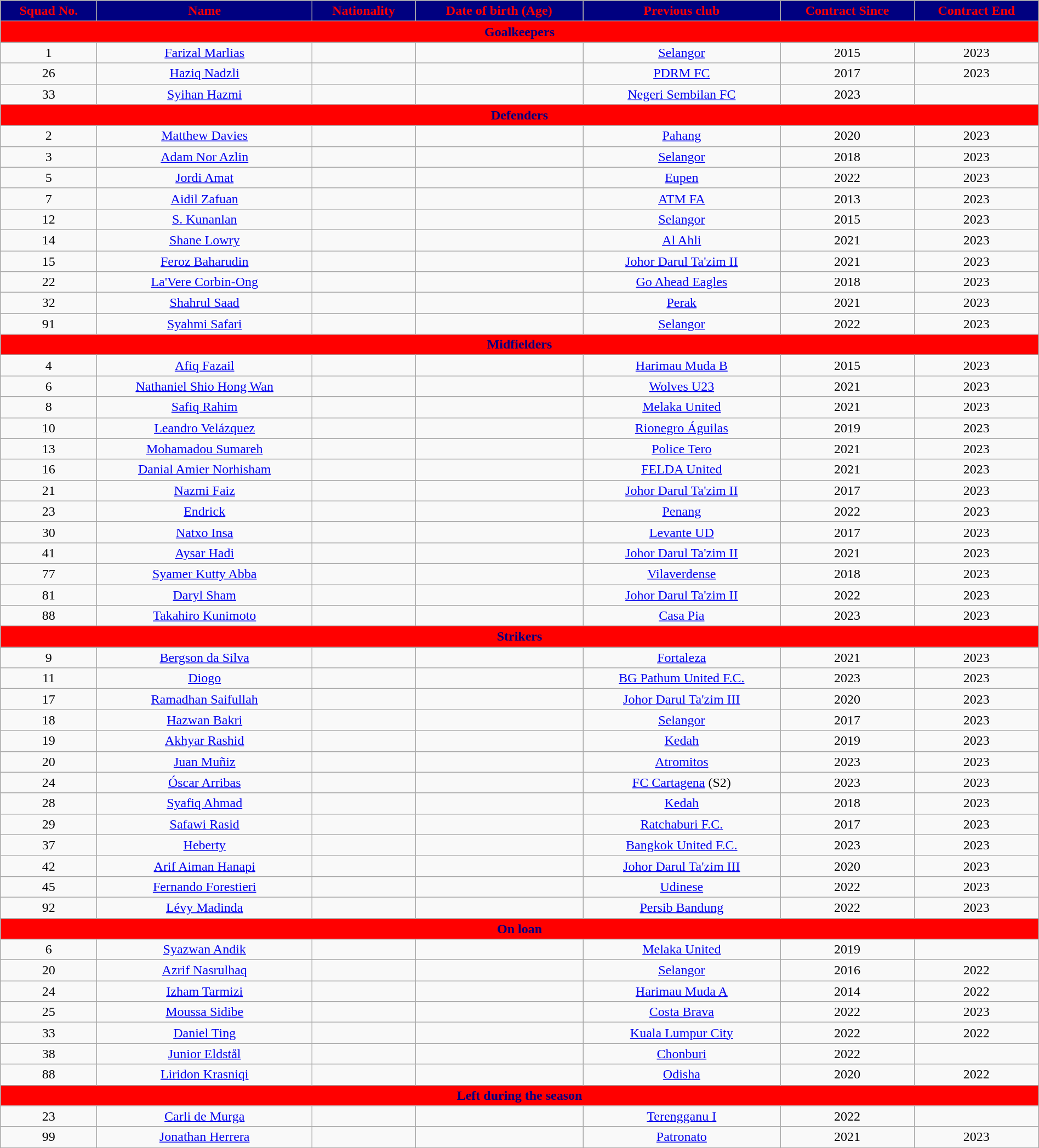<table class="wikitable" style="text-align:center; width:100%;">
<tr>
<th style="background:navy; color:red; text-align:center;">Squad No.</th>
<th style="background:navy; color:red; text-align:center;">Name</th>
<th style="background:navy; color:red; text-align:center;">Nationality</th>
<th style="background:navy; color:red; text-align:center;">Date of birth (Age)</th>
<th style="background:navy; color:red; text-align:center;">Previous club</th>
<th style="background:navy; color:red; text-align:center;">Contract Since</th>
<th style="background:navy; color:red; text-align:center;">Contract End</th>
</tr>
<tr>
<th colspan="8" style="background:red; color:navy; text-align:center">Goalkeepers</th>
</tr>
<tr>
<td>1</td>
<td><a href='#'>Farizal Marlias</a></td>
<td></td>
<td></td>
<td> <a href='#'>Selangor</a></td>
<td>2015</td>
<td>2023</td>
</tr>
<tr>
<td>26</td>
<td><a href='#'>Haziq Nadzli</a></td>
<td></td>
<td></td>
<td> <a href='#'>PDRM FC</a></td>
<td>2017</td>
<td>2023</td>
</tr>
<tr>
<td>33</td>
<td><a href='#'>Syihan Hazmi</a></td>
<td></td>
<td></td>
<td> <a href='#'>Negeri Sembilan FC</a></td>
<td>2023</td>
<td></td>
</tr>
<tr>
<th colspan="8" style="background:red; color:navy; text-align:center">Defenders</th>
</tr>
<tr>
<td>2</td>
<td><a href='#'>Matthew Davies</a></td>
<td></td>
<td></td>
<td> <a href='#'>Pahang</a></td>
<td>2020</td>
<td>2023</td>
</tr>
<tr>
<td>3</td>
<td><a href='#'>Adam Nor Azlin</a></td>
<td></td>
<td></td>
<td> <a href='#'>Selangor</a></td>
<td>2018</td>
<td>2023</td>
</tr>
<tr>
<td>5</td>
<td><a href='#'>Jordi Amat</a></td>
<td></td>
<td></td>
<td> <a href='#'>Eupen</a></td>
<td>2022</td>
<td>2023</td>
</tr>
<tr>
<td>7</td>
<td><a href='#'>Aidil Zafuan</a></td>
<td></td>
<td></td>
<td> <a href='#'>ATM FA</a></td>
<td>2013</td>
<td>2023</td>
</tr>
<tr>
<td>12</td>
<td><a href='#'>S. Kunanlan</a></td>
<td></td>
<td></td>
<td> <a href='#'>Selangor</a></td>
<td>2015</td>
<td>2023</td>
</tr>
<tr>
<td>14</td>
<td><a href='#'>Shane Lowry</a></td>
<td></td>
<td></td>
<td> <a href='#'>Al Ahli</a></td>
<td>2021</td>
<td>2023</td>
</tr>
<tr>
<td>15</td>
<td><a href='#'>Feroz Baharudin</a></td>
<td></td>
<td></td>
<td> <a href='#'>Johor Darul Ta'zim II</a></td>
<td>2021</td>
<td>2023</td>
</tr>
<tr>
<td>22</td>
<td><a href='#'>La'Vere Corbin-Ong</a></td>
<td></td>
<td></td>
<td> <a href='#'>Go Ahead Eagles</a></td>
<td>2018</td>
<td>2023</td>
</tr>
<tr>
<td>32</td>
<td><a href='#'>Shahrul Saad</a></td>
<td></td>
<td></td>
<td> <a href='#'>Perak</a></td>
<td>2021</td>
<td>2023</td>
</tr>
<tr>
<td>91</td>
<td><a href='#'>Syahmi Safari</a></td>
<td></td>
<td></td>
<td> <a href='#'>Selangor</a></td>
<td>2022</td>
<td>2023</td>
</tr>
<tr>
<th colspan="8" style="background:red; color:navy; text-align:center">Midfielders</th>
</tr>
<tr>
<td>4</td>
<td><a href='#'>Afiq Fazail</a></td>
<td></td>
<td></td>
<td> <a href='#'>Harimau Muda B</a></td>
<td>2015</td>
<td>2023</td>
</tr>
<tr>
<td>6</td>
<td><a href='#'>Nathaniel Shio Hong Wan</a></td>
<td></td>
<td></td>
<td> <a href='#'>Wolves U23</a></td>
<td>2021</td>
<td>2023</td>
</tr>
<tr>
<td>8</td>
<td><a href='#'>Safiq Rahim</a></td>
<td></td>
<td></td>
<td> <a href='#'>Melaka United</a></td>
<td>2021</td>
<td>2023</td>
</tr>
<tr>
<td>10</td>
<td><a href='#'>Leandro Velázquez</a></td>
<td></td>
<td></td>
<td> <a href='#'>Rionegro Águilas</a></td>
<td>2019</td>
<td>2023</td>
</tr>
<tr>
<td>13</td>
<td><a href='#'>Mohamadou Sumareh</a></td>
<td></td>
<td></td>
<td> <a href='#'>Police Tero</a></td>
<td>2021</td>
<td>2023</td>
</tr>
<tr>
<td>16</td>
<td><a href='#'>Danial Amier Norhisham</a></td>
<td></td>
<td></td>
<td> <a href='#'>FELDA United</a></td>
<td>2021</td>
<td>2023</td>
</tr>
<tr>
<td>21</td>
<td><a href='#'>Nazmi Faiz</a></td>
<td></td>
<td></td>
<td> <a href='#'>Johor Darul Ta'zim II</a></td>
<td>2017</td>
<td>2023</td>
</tr>
<tr>
<td>23</td>
<td><a href='#'>Endrick</a></td>
<td></td>
<td></td>
<td> <a href='#'>Penang</a></td>
<td>2022</td>
<td>2023</td>
</tr>
<tr>
<td>30</td>
<td><a href='#'>Natxo Insa</a></td>
<td></td>
<td></td>
<td> <a href='#'>Levante UD</a></td>
<td>2017</td>
<td>2023</td>
</tr>
<tr>
<td>41</td>
<td><a href='#'>Aysar Hadi</a></td>
<td></td>
<td></td>
<td> <a href='#'>Johor Darul Ta'zim II</a></td>
<td>2021</td>
<td>2023</td>
</tr>
<tr>
<td>77</td>
<td><a href='#'>Syamer Kutty Abba</a></td>
<td></td>
<td></td>
<td> <a href='#'>Vilaverdense</a></td>
<td>2018</td>
<td>2023</td>
</tr>
<tr>
<td>81</td>
<td><a href='#'>Daryl Sham</a></td>
<td></td>
<td></td>
<td> <a href='#'>Johor Darul Ta'zim II</a></td>
<td>2022</td>
<td>2023</td>
</tr>
<tr>
<td>88</td>
<td><a href='#'>Takahiro Kunimoto</a></td>
<td></td>
<td></td>
<td> <a href='#'>Casa Pia</a></td>
<td>2023</td>
<td>2023</td>
</tr>
<tr>
<th colspan="8" style="background:red; color:navy; text-align:center">Strikers</th>
</tr>
<tr>
<td>9</td>
<td><a href='#'>Bergson da Silva</a></td>
<td></td>
<td></td>
<td> <a href='#'>Fortaleza</a></td>
<td>2021</td>
<td>2023</td>
</tr>
<tr>
<td>11</td>
<td><a href='#'>Diogo</a></td>
<td></td>
<td></td>
<td> <a href='#'>BG Pathum United F.C.</a></td>
<td>2023</td>
<td>2023</td>
</tr>
<tr>
<td>17</td>
<td><a href='#'>Ramadhan Saifullah</a></td>
<td></td>
<td></td>
<td> <a href='#'>Johor Darul Ta'zim III</a></td>
<td>2020</td>
<td>2023</td>
</tr>
<tr>
<td>18</td>
<td><a href='#'>Hazwan Bakri</a></td>
<td></td>
<td></td>
<td> <a href='#'>Selangor</a></td>
<td>2017</td>
<td>2023</td>
</tr>
<tr>
<td>19</td>
<td><a href='#'>Akhyar Rashid</a></td>
<td></td>
<td></td>
<td> <a href='#'>Kedah</a></td>
<td>2019</td>
<td>2023</td>
</tr>
<tr>
<td>20</td>
<td><a href='#'>Juan Muñiz</a></td>
<td></td>
<td></td>
<td> <a href='#'>Atromitos</a></td>
<td>2023</td>
<td>2023</td>
</tr>
<tr>
<td>24</td>
<td><a href='#'>Óscar Arribas</a></td>
<td></td>
<td></td>
<td> <a href='#'>FC Cartagena</a> (S2)</td>
<td>2023</td>
<td>2023</td>
</tr>
<tr>
<td>28</td>
<td><a href='#'>Syafiq Ahmad</a></td>
<td></td>
<td></td>
<td> <a href='#'>Kedah</a></td>
<td>2018</td>
<td>2023</td>
</tr>
<tr>
<td>29</td>
<td><a href='#'>Safawi Rasid</a></td>
<td></td>
<td></td>
<td> <a href='#'>Ratchaburi F.C.</a></td>
<td>2017</td>
<td>2023</td>
</tr>
<tr>
<td>37</td>
<td><a href='#'>Heberty</a></td>
<td></td>
<td></td>
<td> <a href='#'>Bangkok United F.C.</a></td>
<td>2023</td>
<td>2023</td>
</tr>
<tr>
<td>42</td>
<td><a href='#'>Arif Aiman Hanapi</a></td>
<td></td>
<td></td>
<td> <a href='#'>Johor Darul Ta'zim III</a></td>
<td>2020</td>
<td>2023</td>
</tr>
<tr>
<td>45</td>
<td><a href='#'>Fernando Forestieri</a></td>
<td></td>
<td></td>
<td> <a href='#'>Udinese</a></td>
<td>2022</td>
<td>2023</td>
</tr>
<tr>
<td>92</td>
<td><a href='#'>Lévy Madinda</a></td>
<td></td>
<td></td>
<td> <a href='#'>Persib Bandung</a></td>
<td>2022</td>
<td>2023</td>
</tr>
<tr>
<th colspan="8" style="background:red; color:navy; text-align:center">On loan</th>
</tr>
<tr>
<td>6</td>
<td><a href='#'>Syazwan Andik</a></td>
<td></td>
<td></td>
<td> <a href='#'>Melaka United</a></td>
<td>2019</td>
<td></td>
</tr>
<tr>
<td>20</td>
<td><a href='#'>Azrif Nasrulhaq</a></td>
<td></td>
<td></td>
<td> <a href='#'>Selangor</a></td>
<td>2016</td>
<td>2022</td>
</tr>
<tr>
<td>24</td>
<td><a href='#'>Izham Tarmizi</a></td>
<td></td>
<td></td>
<td> <a href='#'>Harimau Muda A</a></td>
<td>2014</td>
<td>2022</td>
</tr>
<tr>
<td>25</td>
<td><a href='#'>Moussa Sidibe</a></td>
<td></td>
<td></td>
<td> <a href='#'>Costa Brava</a></td>
<td>2022</td>
<td>2023</td>
</tr>
<tr>
<td>33</td>
<td><a href='#'>Daniel Ting</a></td>
<td></td>
<td></td>
<td> <a href='#'>Kuala Lumpur City</a></td>
<td>2022</td>
<td>2022</td>
</tr>
<tr>
<td>38</td>
<td><a href='#'>Junior Eldstål</a></td>
<td></td>
<td></td>
<td> <a href='#'>Chonburi</a></td>
<td>2022</td>
<td></td>
</tr>
<tr>
<td>88</td>
<td><a href='#'>Liridon Krasniqi</a></td>
<td></td>
<td></td>
<td> <a href='#'>Odisha</a></td>
<td>2020</td>
<td>2022</td>
</tr>
<tr>
<th colspan="8" style="background:red; color:navy; text-align:center">Left during the season</th>
</tr>
<tr>
<td>23</td>
<td><a href='#'>Carli de Murga</a></td>
<td></td>
<td></td>
<td> <a href='#'>Terengganu I</a></td>
<td>2022</td>
<td></td>
</tr>
<tr>
<td>99</td>
<td><a href='#'>Jonathan Herrera</a></td>
<td></td>
<td></td>
<td> <a href='#'>Patronato</a></td>
<td>2021</td>
<td>2023</td>
</tr>
<tr>
</tr>
</table>
